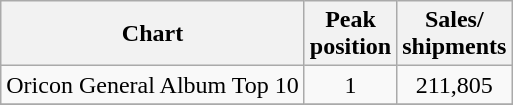<table class="wikitable">
<tr>
<th>Chart</th>
<th>Peak<br>position</th>
<th>Sales/<br>shipments</th>
</tr>
<tr>
<td>Oricon General Album Top 10</td>
<td align="center">1</td>
<td align="center">211,805</td>
</tr>
<tr>
</tr>
</table>
